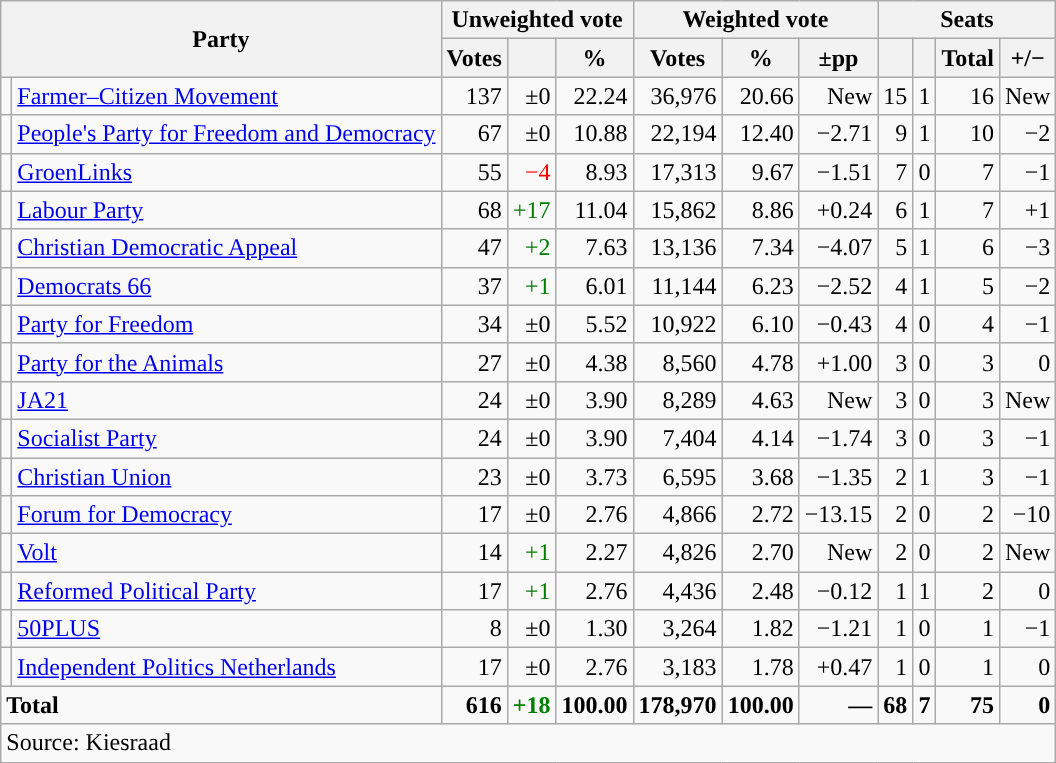<table class="wikitable" style="text-align:right;">
<tr>
<th colspan=2 rowspan=2>Party</th>
<th colspan=3>Unweighted vote</th>
<th colspan=3>Weighted vote</th>
<th colspan=4>Seats</th>
</tr>
<tr>
<th>Votes</th>
<th></th>
<th>%</th>
<th>Votes</th>
<th>%</th>
<th>±pp</th>
<th></th>
<th></th>
<th>Total</th>
<th>+/−</th>
</tr>
<tr>
<td style="color:inherit;background:"></td>
<td align="left"><a href='#'>Farmer–Citizen Movement</a></td>
<td>137</td>
<td>±0</td>
<td>22.24</td>
<td>36,976</td>
<td>20.66</td>
<td>New</td>
<td>15</td>
<td>1</td>
<td>16</td>
<td>New</td>
</tr>
<tr>
<td style="color:inherit;background:"></td>
<td align="left"><a href='#'>People's Party for Freedom and Democracy</a></td>
<td>67</td>
<td>±0</td>
<td>10.88</td>
<td>22,194</td>
<td>12.40</td>
<td>−2.71</td>
<td>9</td>
<td>1</td>
<td>10</td>
<td>−2</td>
</tr>
<tr>
<td style="color:inherit;background:"></td>
<td align="left"><a href='#'>GroenLinks</a></td>
<td>55</td>
<td style="color:red;">−4</td>
<td>8.93</td>
<td>17,313</td>
<td>9.67</td>
<td>−1.51</td>
<td>7</td>
<td>0</td>
<td>7</td>
<td>−1</td>
</tr>
<tr>
<td style="color:inherit;background:"></td>
<td align="left"><a href='#'>Labour Party</a></td>
<td>68</td>
<td style="color:green;">+17</td>
<td>11.04</td>
<td>15,862</td>
<td>8.86</td>
<td>+0.24</td>
<td>6</td>
<td>1</td>
<td>7</td>
<td>+1</td>
</tr>
<tr>
<td style="color:inherit;background:"></td>
<td align="left"><a href='#'>Christian Democratic Appeal</a></td>
<td>47</td>
<td style="color:green;">+2</td>
<td>7.63</td>
<td>13,136</td>
<td>7.34</td>
<td>−4.07</td>
<td>5</td>
<td>1</td>
<td>6</td>
<td>−3</td>
</tr>
<tr>
<td style="color:inherit;background:"></td>
<td align="left"><a href='#'>Democrats 66</a></td>
<td>37</td>
<td style="color:green;">+1</td>
<td>6.01</td>
<td>11,144</td>
<td>6.23</td>
<td>−2.52</td>
<td>4</td>
<td>1</td>
<td>5</td>
<td>−2</td>
</tr>
<tr>
<td style="color:inherit;background:"></td>
<td align="left"><a href='#'>Party for Freedom</a></td>
<td>34</td>
<td>±0</td>
<td>5.52</td>
<td>10,922</td>
<td>6.10</td>
<td>−0.43</td>
<td>4</td>
<td>0</td>
<td>4</td>
<td>−1</td>
</tr>
<tr>
<td style="color:inherit;background:"></td>
<td align="left"><a href='#'>Party for the Animals</a></td>
<td>27</td>
<td>±0</td>
<td>4.38</td>
<td>8,560</td>
<td>4.78</td>
<td>+1.00</td>
<td>3</td>
<td>0</td>
<td>3</td>
<td>0</td>
</tr>
<tr>
<td style="color:inherit;background:"></td>
<td align="left"><a href='#'>JA21</a></td>
<td>24</td>
<td>±0</td>
<td>3.90</td>
<td>8,289</td>
<td>4.63</td>
<td>New</td>
<td>3</td>
<td>0</td>
<td>3</td>
<td>New</td>
</tr>
<tr>
<td style="color:inherit;background:"></td>
<td align="left"><a href='#'>Socialist Party</a></td>
<td>24</td>
<td>±0</td>
<td>3.90</td>
<td>7,404</td>
<td>4.14</td>
<td>−1.74</td>
<td>3</td>
<td>0</td>
<td>3</td>
<td>−1</td>
</tr>
<tr>
<td style="color:inherit;background:"></td>
<td align="left"><a href='#'>Christian Union</a></td>
<td>23</td>
<td>±0</td>
<td>3.73</td>
<td>6,595</td>
<td>3.68</td>
<td>−1.35</td>
<td>2</td>
<td>1</td>
<td>3</td>
<td>−1</td>
</tr>
<tr>
<td style="color:inherit;background:"></td>
<td align="left"><a href='#'>Forum for Democracy</a></td>
<td>17</td>
<td>±0</td>
<td>2.76</td>
<td>4,866</td>
<td>2.72</td>
<td>−13.15</td>
<td>2</td>
<td>0</td>
<td>2</td>
<td>−10</td>
</tr>
<tr>
<td style="color:inherit;background:"></td>
<td align="left"><a href='#'>Volt</a></td>
<td>14</td>
<td style="color:green;">+1</td>
<td>2.27</td>
<td>4,826</td>
<td>2.70</td>
<td>New</td>
<td>2</td>
<td>0</td>
<td>2</td>
<td>New</td>
</tr>
<tr>
<td style="color:inherit;background:"></td>
<td align="left"><a href='#'>Reformed Political Party</a></td>
<td>17</td>
<td style="color:green;">+1</td>
<td>2.76</td>
<td>4,436</td>
<td>2.48</td>
<td>−0.12</td>
<td>1</td>
<td>1</td>
<td>2</td>
<td>0</td>
</tr>
<tr>
<td style="color:inherit;background:"></td>
<td align="left"><a href='#'>50PLUS</a></td>
<td>8</td>
<td>±0</td>
<td>1.30</td>
<td>3,264</td>
<td>1.82</td>
<td>−1.21</td>
<td>1</td>
<td>0</td>
<td>1</td>
<td>−1</td>
</tr>
<tr>
<td style="color:inherit;background:"></td>
<td align="left"><a href='#'>Independent Politics Netherlands</a></td>
<td>17</td>
<td>±0</td>
<td>2.76</td>
<td>3,183</td>
<td>1.78</td>
<td>+0.47</td>
<td>1</td>
<td>0</td>
<td>1</td>
<td>0</td>
</tr>
<tr style="font-weight:bold;">
<td align="left" colspan="2">Total</td>
<td>616</td>
<td style="color:green;">+18</td>
<td>100.00</td>
<td>178,970</td>
<td>100.00</td>
<td>—</td>
<td>68</td>
<td>7</td>
<td>75</td>
<td>0</td>
</tr>
<tr>
<td align="left" colspan="12">Source: Kiesraad</td>
</tr>
</table>
